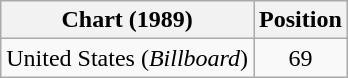<table class="wikitable sortable">
<tr>
<th align="left">Chart (1989)</th>
<th align="center">Position</th>
</tr>
<tr>
<td>United States (<em>Billboard</em>)</td>
<td style="text-align:center;">69</td>
</tr>
</table>
